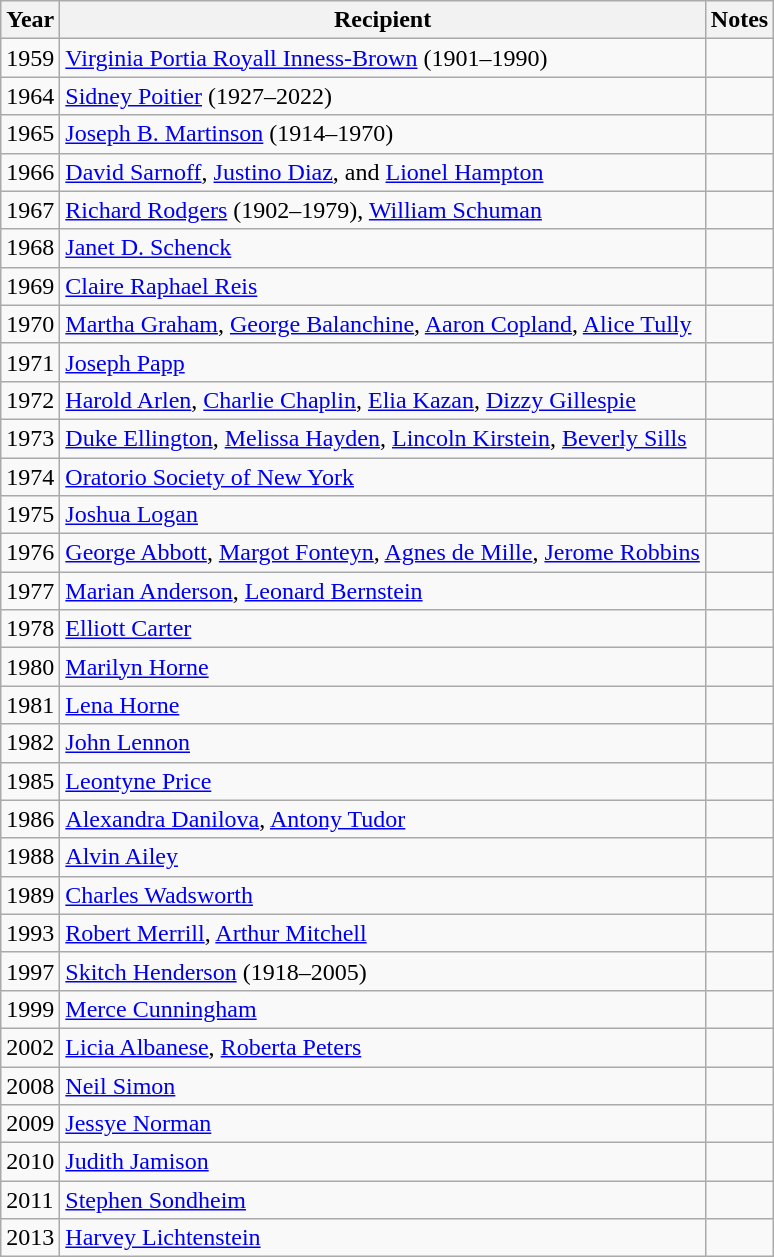<table class="wikitable sortable">
<tr>
<th>Year</th>
<th>Recipient</th>
<th class="unsortable">Notes</th>
</tr>
<tr>
<td>1959</td>
<td><a href='#'>Virginia Portia Royall Inness-Brown</a> (1901–1990)</td>
<td></td>
</tr>
<tr>
<td>1964</td>
<td><a href='#'>Sidney Poitier</a>  (1927–2022)</td>
<td></td>
</tr>
<tr>
<td>1965</td>
<td><a href='#'>Joseph B. Martinson</a> (1914–1970)</td>
<td></td>
</tr>
<tr>
<td>1966</td>
<td><a href='#'>David Sarnoff</a>, <a href='#'>Justino Diaz</a>, and <a href='#'>Lionel Hampton</a></td>
<td></td>
</tr>
<tr>
<td>1967</td>
<td><a href='#'>Richard Rodgers</a> (1902–1979), <a href='#'>William Schuman</a></td>
<td></td>
</tr>
<tr>
<td>1968</td>
<td><a href='#'>Janet D. Schenck</a></td>
<td></td>
</tr>
<tr>
<td>1969</td>
<td><a href='#'>Claire Raphael Reis</a></td>
<td></td>
</tr>
<tr>
<td>1970</td>
<td><a href='#'>Martha Graham</a>, <a href='#'>George Balanchine</a>, <a href='#'>Aaron Copland</a>, <a href='#'>Alice Tully</a></td>
<td></td>
</tr>
<tr>
<td>1971</td>
<td><a href='#'>Joseph Papp</a></td>
<td></td>
</tr>
<tr>
<td>1972</td>
<td><a href='#'>Harold Arlen</a>, <a href='#'>Charlie Chaplin</a>, <a href='#'>Elia Kazan</a>, <a href='#'>Dizzy Gillespie</a></td>
<td></td>
</tr>
<tr>
<td>1973</td>
<td><a href='#'>Duke Ellington</a>, <a href='#'>Melissa Hayden</a>, <a href='#'>Lincoln Kirstein</a>, <a href='#'>Beverly Sills</a></td>
<td></td>
</tr>
<tr>
<td>1974</td>
<td><a href='#'>Oratorio Society of New York</a></td>
<td></td>
</tr>
<tr>
<td>1975</td>
<td><a href='#'>Joshua Logan</a></td>
<td></td>
</tr>
<tr>
<td>1976</td>
<td><a href='#'>George Abbott</a>, <a href='#'>Margot Fonteyn</a>, <a href='#'>Agnes de Mille</a>, <a href='#'>Jerome Robbins</a></td>
<td></td>
</tr>
<tr>
<td>1977</td>
<td><a href='#'>Marian Anderson</a>, <a href='#'>Leonard Bernstein</a></td>
<td></td>
</tr>
<tr>
<td>1978</td>
<td><a href='#'>Elliott Carter</a></td>
<td></td>
</tr>
<tr>
<td>1980</td>
<td><a href='#'>Marilyn Horne</a></td>
<td></td>
</tr>
<tr>
<td>1981</td>
<td><a href='#'>Lena Horne</a></td>
<td></td>
</tr>
<tr>
<td>1982</td>
<td><a href='#'>John Lennon</a></td>
<td></td>
</tr>
<tr>
<td>1985</td>
<td><a href='#'>Leontyne Price</a></td>
<td></td>
</tr>
<tr>
<td>1986</td>
<td><a href='#'>Alexandra Danilova</a>, <a href='#'>Antony Tudor</a></td>
<td></td>
</tr>
<tr>
<td>1988</td>
<td><a href='#'>Alvin Ailey</a></td>
<td></td>
</tr>
<tr>
<td>1989</td>
<td><a href='#'>Charles Wadsworth</a></td>
<td></td>
</tr>
<tr>
<td>1993</td>
<td><a href='#'>Robert Merrill</a>, <a href='#'>Arthur Mitchell</a></td>
<td></td>
</tr>
<tr>
<td>1997</td>
<td><a href='#'>Skitch Henderson</a> (1918–2005)</td>
<td></td>
</tr>
<tr>
<td>1999</td>
<td><a href='#'>Merce Cunningham</a></td>
<td></td>
</tr>
<tr>
<td>2002</td>
<td><a href='#'>Licia Albanese</a>, <a href='#'>Roberta Peters</a></td>
<td></td>
</tr>
<tr>
<td>2008</td>
<td><a href='#'>Neil Simon</a></td>
<td></td>
</tr>
<tr>
<td>2009</td>
<td><a href='#'>Jessye Norman</a></td>
<td></td>
</tr>
<tr>
<td>2010</td>
<td><a href='#'>Judith Jamison</a></td>
<td></td>
</tr>
<tr>
<td>2011</td>
<td><a href='#'>Stephen Sondheim</a></td>
<td></td>
</tr>
<tr>
<td>2013</td>
<td><a href='#'>Harvey Lichtenstein</a></td>
<td></td>
</tr>
</table>
